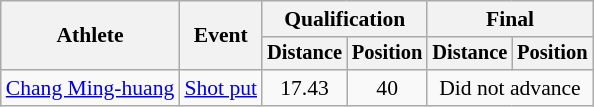<table class=wikitable style="font-size:90%">
<tr>
<th rowspan="2">Athlete</th>
<th rowspan="2">Event</th>
<th colspan="2">Qualification</th>
<th colspan="2">Final</th>
</tr>
<tr style="font-size:95%">
<th>Distance</th>
<th>Position</th>
<th>Distance</th>
<th>Position</th>
</tr>
<tr align=center>
<td align=left><a href='#'>Chang Ming-huang</a></td>
<td align=left><a href='#'>Shot put</a></td>
<td>17.43</td>
<td>40</td>
<td colspan=2>Did not advance</td>
</tr>
</table>
